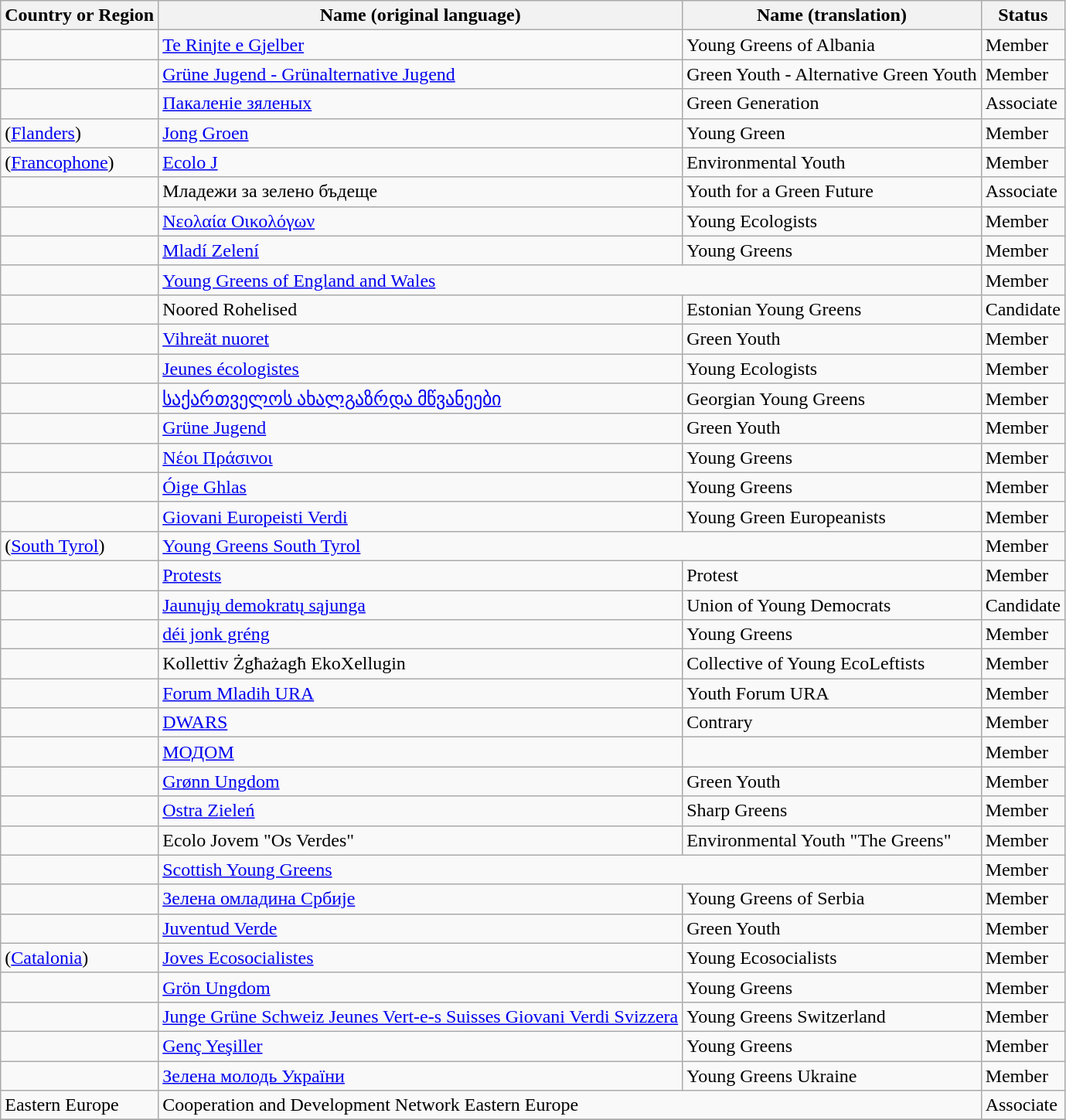<table class="wikitable">
<tr>
<th>Country or Region</th>
<th>Name (original language)</th>
<th>Name (translation)</th>
<th>Status</th>
</tr>
<tr>
<td></td>
<td><a href='#'>Te Rinjte e Gjelber</a></td>
<td>Young Greens of Albania</td>
<td>Member</td>
</tr>
<tr>
<td></td>
<td><a href='#'>Grüne Jugend - Grünalternative Jugend</a></td>
<td>Green Youth - Alternative Green Youth</td>
<td>Member</td>
</tr>
<tr>
<td></td>
<td><a href='#'>Пакаленiе зяленых</a></td>
<td>Green Generation</td>
<td>Associate</td>
</tr>
<tr>
<td> (<a href='#'>Flanders</a>)</td>
<td><a href='#'>Jong Groen</a></td>
<td>Young Green</td>
<td>Member</td>
</tr>
<tr>
<td> (<a href='#'>Francophone</a>)</td>
<td><a href='#'>Ecolo J</a></td>
<td>Environmental Youth</td>
<td>Member</td>
</tr>
<tr>
<td></td>
<td>Младежи за зелено бъдеще</td>
<td>Youth for a Green Future</td>
<td>Associate</td>
</tr>
<tr>
<td></td>
<td><a href='#'>Νεολαία Οικολόγων</a></td>
<td>Young Ecologists</td>
<td>Member</td>
</tr>
<tr>
<td></td>
<td><a href='#'>Mladí Zelení</a></td>
<td>Young Greens</td>
<td>Member</td>
</tr>
<tr>
<td><br></td>
<td colspan=2><a href='#'>Young Greens of England and Wales</a></td>
<td>Member</td>
</tr>
<tr>
<td></td>
<td>Noored Rohelised</td>
<td>Estonian Young Greens</td>
<td>Candidate</td>
</tr>
<tr>
<td></td>
<td><a href='#'>Vihreät nuoret</a></td>
<td>Green Youth</td>
<td>Member</td>
</tr>
<tr>
<td></td>
<td><a href='#'>Jeunes écologistes</a></td>
<td>Young Ecologists</td>
<td>Member</td>
</tr>
<tr>
<td></td>
<td><a href='#'>საქართველოს ახალგაზრდა მწვანეები</a></td>
<td>Georgian Young Greens</td>
<td>Member</td>
</tr>
<tr>
<td></td>
<td><a href='#'>Grüne Jugend</a></td>
<td>Green Youth</td>
<td>Member</td>
</tr>
<tr>
<td></td>
<td><a href='#'>Νέοι Πράσινοι</a></td>
<td>Young Greens</td>
<td>Member</td>
</tr>
<tr>
<td></td>
<td><a href='#'>Óige Ghlas</a></td>
<td>Young Greens</td>
<td>Member</td>
</tr>
<tr>
<td></td>
<td><a href='#'>Giovani Europeisti Verdi</a></td>
<td>Young Green Europeanists</td>
<td>Member</td>
</tr>
<tr>
<td> (<a href='#'>South Tyrol</a>)</td>
<td colspan="2"><a href='#'>Young Greens South Tyrol</a></td>
<td>Member</td>
</tr>
<tr>
<td></td>
<td><a href='#'>Protests</a></td>
<td>Protest</td>
<td>Member</td>
</tr>
<tr>
<td></td>
<td><a href='#'>Jaunųjų demokratų sąjunga</a></td>
<td>Union of Young Democrats</td>
<td>Candidate</td>
</tr>
<tr>
<td></td>
<td><a href='#'>déi jonk gréng</a></td>
<td>Young Greens</td>
<td>Member</td>
</tr>
<tr>
<td></td>
<td>Kollettiv Żgħażagħ EkoXellugin</td>
<td>Collective of Young EcoLeftists</td>
<td>Member</td>
</tr>
<tr>
<td></td>
<td><a href='#'>Forum Mladih URA</a></td>
<td>Youth Forum URA</td>
<td>Member</td>
</tr>
<tr>
<td></td>
<td><a href='#'>DWARS</a></td>
<td>Contrary</td>
<td>Member</td>
</tr>
<tr>
<td></td>
<td><a href='#'>МОДОМ</a></td>
<td></td>
<td>Member</td>
</tr>
<tr>
<td></td>
<td><a href='#'>Grønn Ungdom</a></td>
<td>Green Youth</td>
<td>Member</td>
</tr>
<tr>
<td></td>
<td><a href='#'>Ostra Zieleń</a></td>
<td>Sharp Greens</td>
<td>Member</td>
</tr>
<tr>
<td></td>
<td>Ecolo Jovem "Os Verdes"</td>
<td>Environmental Youth "The Greens"</td>
<td>Member</td>
</tr>
<tr>
<td></td>
<td colspan=2><a href='#'>Scottish Young Greens</a></td>
<td>Member</td>
</tr>
<tr>
<td></td>
<td><a href='#'>Зелена омладина Србије</a></td>
<td>Young Greens of Serbia</td>
<td>Member</td>
</tr>
<tr>
<td></td>
<td><a href='#'>Juventud Verde</a></td>
<td>Green Youth</td>
<td>Member</td>
</tr>
<tr>
<td> (<a href='#'>Catalonia</a>)</td>
<td><a href='#'>Joves Ecosocialistes</a></td>
<td>Young Ecosocialists</td>
<td>Member</td>
</tr>
<tr>
<td></td>
<td><a href='#'>Grön Ungdom</a></td>
<td>Young Greens</td>
<td>Member</td>
</tr>
<tr>
<td></td>
<td><a href='#'>Junge Grüne Schweiz
Jeunes Vert-e-s Suisses

Giovani Verdi Svizzera</a></td>
<td>Young Greens Switzerland</td>
<td>Member</td>
</tr>
<tr>
<td></td>
<td><a href='#'>Genç Yeşiller</a></td>
<td>Young Greens</td>
<td>Member</td>
</tr>
<tr>
<td></td>
<td><a href='#'>Зелена молодь України</a></td>
<td>Young Greens Ukraine</td>
<td>Member</td>
</tr>
<tr>
<td>Eastern Europe </td>
<td colspan=2>Cooperation and Development Network Eastern Europe</td>
<td>Associate</td>
</tr>
<tr>
</tr>
</table>
